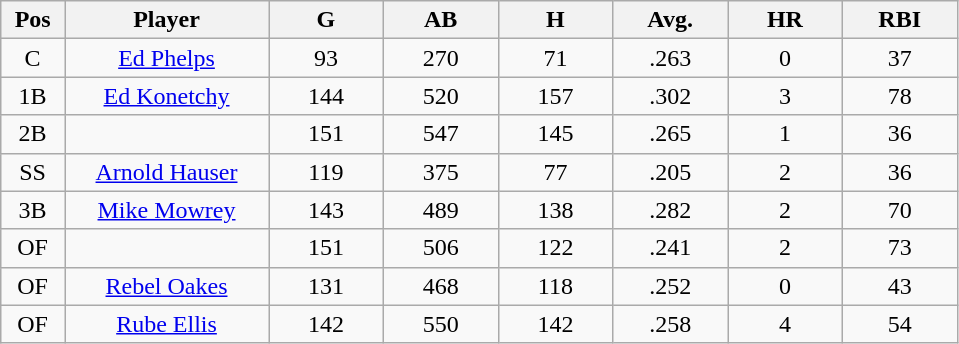<table class="wikitable sortable">
<tr>
<th bgcolor="#DDDDFF" width="5%">Pos</th>
<th bgcolor="#DDDDFF" width="16%">Player</th>
<th bgcolor="#DDDDFF" width="9%">G</th>
<th bgcolor="#DDDDFF" width="9%">AB</th>
<th bgcolor="#DDDDFF" width="9%">H</th>
<th bgcolor="#DDDDFF" width="9%">Avg.</th>
<th bgcolor="#DDDDFF" width="9%">HR</th>
<th bgcolor="#DDDDFF" width="9%">RBI</th>
</tr>
<tr align="center">
<td>C</td>
<td><a href='#'>Ed Phelps</a></td>
<td>93</td>
<td>270</td>
<td>71</td>
<td>.263</td>
<td>0</td>
<td>37</td>
</tr>
<tr align=center>
<td>1B</td>
<td><a href='#'>Ed Konetchy</a></td>
<td>144</td>
<td>520</td>
<td>157</td>
<td>.302</td>
<td>3</td>
<td>78</td>
</tr>
<tr align=center>
<td>2B</td>
<td></td>
<td>151</td>
<td>547</td>
<td>145</td>
<td>.265</td>
<td>1</td>
<td>36</td>
</tr>
<tr align="center">
<td>SS</td>
<td><a href='#'>Arnold Hauser</a></td>
<td>119</td>
<td>375</td>
<td>77</td>
<td>.205</td>
<td>2</td>
<td>36</td>
</tr>
<tr align=center>
<td>3B</td>
<td><a href='#'>Mike Mowrey</a></td>
<td>143</td>
<td>489</td>
<td>138</td>
<td>.282</td>
<td>2</td>
<td>70</td>
</tr>
<tr align=center>
<td>OF</td>
<td></td>
<td>151</td>
<td>506</td>
<td>122</td>
<td>.241</td>
<td>2</td>
<td>73</td>
</tr>
<tr align="center">
<td>OF</td>
<td><a href='#'>Rebel Oakes</a></td>
<td>131</td>
<td>468</td>
<td>118</td>
<td>.252</td>
<td>0</td>
<td>43</td>
</tr>
<tr align=center>
<td>OF</td>
<td><a href='#'>Rube Ellis</a></td>
<td>142</td>
<td>550</td>
<td>142</td>
<td>.258</td>
<td>4</td>
<td>54</td>
</tr>
</table>
